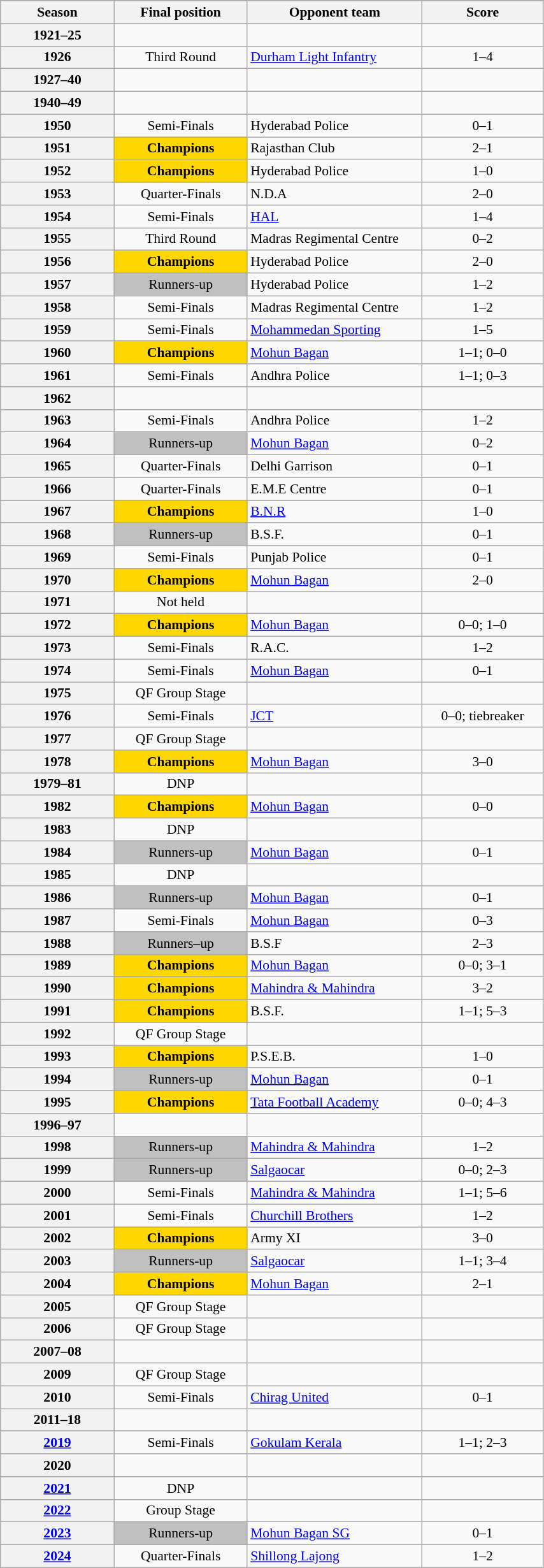<table class="wikitable sortable" style="font-size:90%; width:45%; text-align:center">
<tr>
</tr>
<tr>
<th width="10%" scope="col">Season</th>
<th width="10%" scope="col">Final position</th>
<th width="15%" scope="col">Opponent team</th>
<th width="10%" scope="col">Score</th>
</tr>
<tr>
<th>1921–25</th>
<td></td>
<td></td>
<td></td>
</tr>
<tr>
<th>1926</th>
<td>Third Round</td>
<td align="left"><a href='#'>Durham Light Infantry</a></td>
<td>1–4</td>
</tr>
<tr>
<th>1927–40</th>
<td></td>
<td></td>
<td></td>
</tr>
<tr>
<th>1940–49</th>
<td></td>
<td></td>
<td></td>
</tr>
<tr>
<th>1950</th>
<td>Semi-Finals</td>
<td align="left">Hyderabad Police</td>
<td>0–1</td>
</tr>
<tr>
<th>1951</th>
<td bgcolor=gold><strong>Champions</strong></td>
<td align="left">Rajasthan Club</td>
<td>2–1</td>
</tr>
<tr>
<th>1952</th>
<td bgcolor=gold><strong>Champions</strong></td>
<td align="left">Hyderabad Police</td>
<td>1–0</td>
</tr>
<tr>
<th>1953</th>
<td>Quarter-Finals</td>
<td align="left">N.D.A</td>
<td>2–0</td>
</tr>
<tr>
<th>1954</th>
<td>Semi-Finals</td>
<td align="left"><a href='#'>HAL</a></td>
<td>1–4</td>
</tr>
<tr>
<th>1955</th>
<td>Third Round</td>
<td align="left">Madras Regimental Centre</td>
<td>0–2</td>
</tr>
<tr>
<th>1956</th>
<td bgcolor=gold><strong>Champions</strong></td>
<td align="left">Hyderabad Police</td>
<td>2–0</td>
</tr>
<tr>
<th>1957</th>
<td bgcolor=silver>Runners-up</td>
<td align="left">Hyderabad Police</td>
<td>1–2</td>
</tr>
<tr>
<th>1958</th>
<td>Semi-Finals</td>
<td align="left">Madras Regimental Centre</td>
<td>1–2</td>
</tr>
<tr>
<th>1959</th>
<td>Semi-Finals</td>
<td align="left"><a href='#'>Mohammedan Sporting</a></td>
<td>1–5</td>
</tr>
<tr>
<th>1960</th>
<td bgcolor=gold><strong>Champions</strong></td>
<td align="left"><a href='#'>Mohun Bagan</a></td>
<td>1–1; 0–0</td>
</tr>
<tr>
<th>1961</th>
<td>Semi-Finals</td>
<td align="left">Andhra Police</td>
<td>1–1; 0–3</td>
</tr>
<tr>
<th>1962</th>
<td></td>
<td></td>
<td></td>
</tr>
<tr>
<th>1963</th>
<td>Semi-Finals</td>
<td align="left">Andhra Police</td>
<td>1–2</td>
</tr>
<tr>
<th>1964</th>
<td bgcolor=silver>Runners-up</td>
<td align="left"><a href='#'>Mohun Bagan</a></td>
<td>0–2</td>
</tr>
<tr>
<th>1965</th>
<td>Quarter-Finals</td>
<td align="left">Delhi Garrison</td>
<td>0–1</td>
</tr>
<tr>
<th>1966</th>
<td>Quarter-Finals</td>
<td align="left">E.M.E Centre</td>
<td>0–1</td>
</tr>
<tr>
<th>1967</th>
<td bgcolor=gold><strong>Champions</strong></td>
<td align="left"><a href='#'>B.N.R</a></td>
<td>1–0</td>
</tr>
<tr>
<th>1968</th>
<td bgcolor=silver>Runners-up</td>
<td align="left">B.S.F.</td>
<td>0–1</td>
</tr>
<tr>
<th>1969</th>
<td>Semi-Finals</td>
<td align="left">Punjab Police</td>
<td>0–1</td>
</tr>
<tr>
<th>1970</th>
<td bgcolor=gold><strong>Champions</strong></td>
<td align="left"><a href='#'>Mohun Bagan</a></td>
<td>2–0</td>
</tr>
<tr>
<th>1971</th>
<td>Not held</td>
<td></td>
<td></td>
</tr>
<tr>
<th>1972</th>
<td bgcolor=gold><strong>Champions</strong></td>
<td align="left"><a href='#'>Mohun Bagan</a></td>
<td>0–0; 1–0</td>
</tr>
<tr>
<th>1973</th>
<td>Semi-Finals</td>
<td align="left">R.A.C.</td>
<td>1–2</td>
</tr>
<tr>
<th>1974</th>
<td>Semi-Finals</td>
<td align="left"><a href='#'>Mohun Bagan</a></td>
<td>0–1</td>
</tr>
<tr>
<th>1975</th>
<td>QF Group Stage</td>
<td></td>
<td></td>
</tr>
<tr>
<th>1976</th>
<td>Semi-Finals</td>
<td align="left"><a href='#'>JCT</a></td>
<td>0–0; tiebreaker</td>
</tr>
<tr>
<th>1977</th>
<td>QF Group Stage</td>
<td></td>
<td></td>
</tr>
<tr>
<th>1978</th>
<td bgcolor=gold><strong>Champions</strong></td>
<td align="left"><a href='#'>Mohun Bagan</a></td>
<td>3–0</td>
</tr>
<tr>
<th>1979–81</th>
<td>DNP</td>
<td></td>
<td></td>
</tr>
<tr>
<th>1982</th>
<td bgcolor=gold><strong>Champions</strong></td>
<td align="left"><a href='#'>Mohun Bagan</a></td>
<td>0–0</td>
</tr>
<tr>
<th>1983</th>
<td>DNP</td>
<td></td>
<td></td>
</tr>
<tr>
<th>1984</th>
<td bgcolor=silver>Runners-up</td>
<td align="left"><a href='#'>Mohun Bagan</a></td>
<td>0–1</td>
</tr>
<tr>
<th>1985</th>
<td>DNP</td>
<td></td>
<td></td>
</tr>
<tr>
<th>1986</th>
<td bgcolor=silver>Runners-up</td>
<td align="left"><a href='#'>Mohun Bagan</a></td>
<td>0–1</td>
</tr>
<tr>
<th>1987</th>
<td>Semi-Finals</td>
<td align="left"><a href='#'>Mohun Bagan</a></td>
<td>0–3</td>
</tr>
<tr>
<th>1988</th>
<td bgcolor=silver>Runners–up</td>
<td align="left">B.S.F</td>
<td>2–3</td>
</tr>
<tr>
<th>1989</th>
<td bgcolor=gold><strong>Champions</strong></td>
<td align="left"><a href='#'>Mohun Bagan</a></td>
<td>0–0; 3–1 </td>
</tr>
<tr>
<th>1990</th>
<td bgcolor=gold><strong>Champions</strong></td>
<td align="left"><a href='#'>Mahindra & Mahindra</a></td>
<td>3–2</td>
</tr>
<tr>
<th>1991</th>
<td bgcolor=gold><strong>Champions</strong></td>
<td align="left">B.S.F.</td>
<td>1–1; 5–3 </td>
</tr>
<tr>
<th>1992</th>
<td>QF Group Stage</td>
<td></td>
<td></td>
</tr>
<tr>
<th>1993</th>
<td bgcolor=gold><strong>Champions</strong></td>
<td align="left">P.S.E.B.</td>
<td>1–0</td>
</tr>
<tr>
<th>1994</th>
<td bgcolor=silver>Runners-up</td>
<td align="left"><a href='#'>Mohun Bagan</a></td>
<td>0–1</td>
</tr>
<tr>
<th>1995</th>
<td bgcolor=gold><strong>Champions</strong></td>
<td align="left"><a href='#'>Tata Football Academy</a></td>
<td>0–0; 4–3 </td>
</tr>
<tr>
<th>1996–97</th>
<td></td>
<td></td>
<td></td>
</tr>
<tr>
<th>1998</th>
<td bgcolor=silver>Runners-up</td>
<td align="left"><a href='#'>Mahindra & Mahindra</a></td>
<td>1–2</td>
</tr>
<tr>
<th>1999</th>
<td bgcolor=silver>Runners-up</td>
<td align="left"><a href='#'>Salgaocar</a></td>
<td>0–0; 2–3 </td>
</tr>
<tr>
<th>2000</th>
<td>Semi-Finals</td>
<td align="left"><a href='#'>Mahindra & Mahindra</a></td>
<td>1–1; 5–6 </td>
</tr>
<tr>
<th>2001</th>
<td>Semi-Finals</td>
<td align="left"><a href='#'>Churchill Brothers</a></td>
<td>1–2</td>
</tr>
<tr>
<th>2002</th>
<td bgcolor=gold><strong>Champions</strong></td>
<td align="left">Army XI</td>
<td>3–0</td>
</tr>
<tr>
<th>2003</th>
<td bgcolor=silver>Runners-up</td>
<td align="left"><a href='#'>Salgaocar</a></td>
<td>1–1; 3–4 </td>
</tr>
<tr>
<th>2004</th>
<td bgcolor=gold><strong>Champions</strong></td>
<td align="left"><a href='#'>Mohun Bagan</a></td>
<td>2–1</td>
</tr>
<tr>
<th>2005</th>
<td>QF Group Stage</td>
<td></td>
<td></td>
</tr>
<tr>
<th>2006</th>
<td>QF Group Stage</td>
<td></td>
<td></td>
</tr>
<tr>
<th>2007–08</th>
<td></td>
<td></td>
<td></td>
</tr>
<tr>
<th>2009</th>
<td>QF Group Stage</td>
<td></td>
<td></td>
</tr>
<tr>
<th>2010</th>
<td>Semi-Finals</td>
<td align="left"><a href='#'>Chirag United</a></td>
<td>0–1</td>
</tr>
<tr>
<th>2011–18</th>
<td></td>
<td></td>
<td></td>
</tr>
<tr>
<th><a href='#'>2019</a></th>
<td>Semi-Finals</td>
<td align="left"><a href='#'>Gokulam Kerala</a></td>
<td>1–1; 2–3 </td>
</tr>
<tr>
<th>2020</th>
<td></td>
<td></td>
<td></td>
</tr>
<tr>
<th><a href='#'>2021</a></th>
<td>DNP</td>
<td></td>
<td></td>
</tr>
<tr>
<th><a href='#'>2022</a></th>
<td>Group Stage</td>
<td></td>
<td></td>
</tr>
<tr>
<th><a href='#'>2023</a></th>
<td bgcolor=silver>Runners-up</td>
<td align="left"><a href='#'>Mohun Bagan SG</a></td>
<td>0–1</td>
</tr>
<tr>
<th><a href='#'>2024</a></th>
<td>Quarter-Finals</td>
<td align="left"><a href='#'>Shillong Lajong</a></td>
<td>1–2</td>
</tr>
</table>
